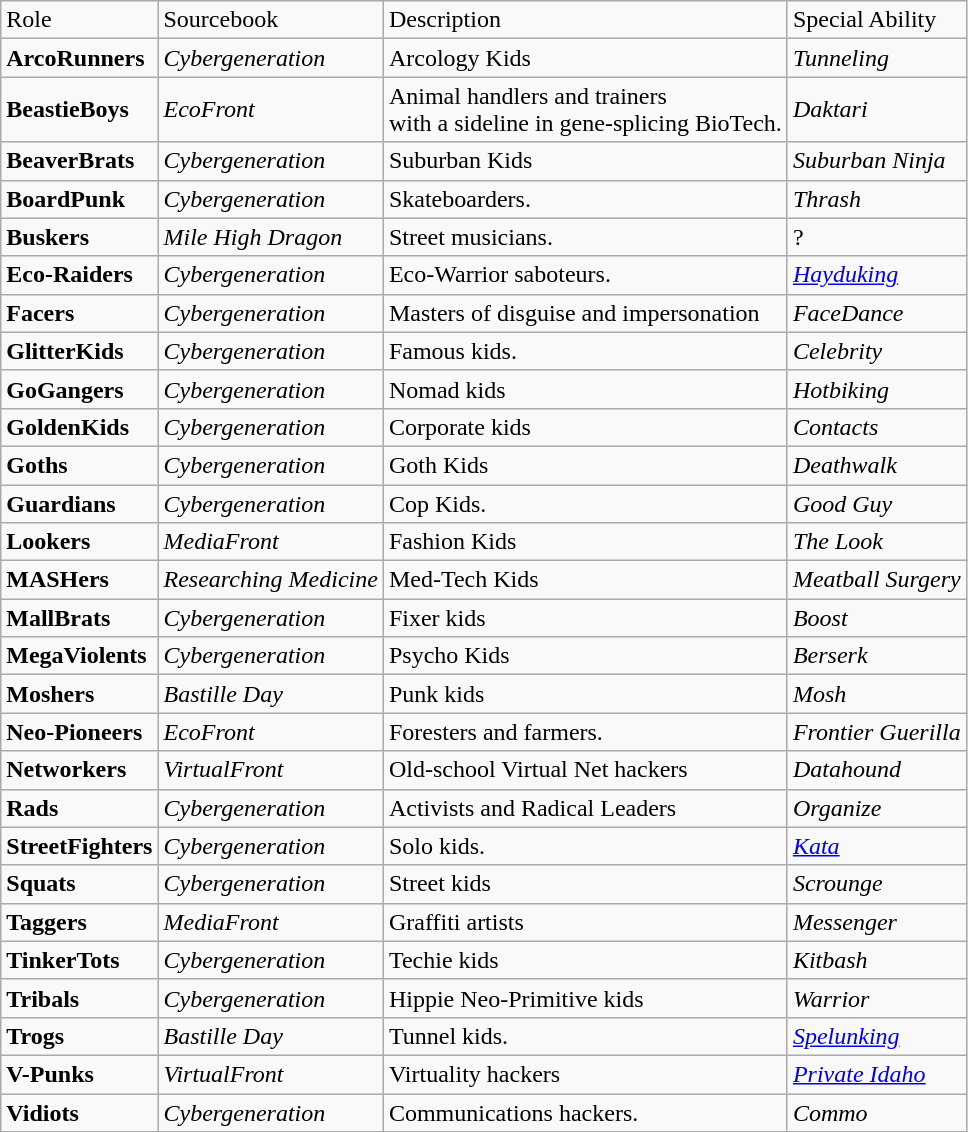<table class="wikitable">
<tr>
<td>Role</td>
<td>Sourcebook</td>
<td>Description</td>
<td>Special Ability</td>
</tr>
<tr>
<td><strong>ArcoRunners</strong></td>
<td><em>Cybergeneration</em></td>
<td>Arcology Kids</td>
<td><em>Tunneling</em></td>
</tr>
<tr>
<td><strong>BeastieBoys</strong></td>
<td><em>EcoFront</em></td>
<td>Animal handlers and trainers<br>with a sideline in gene-splicing BioTech.<br></td>
<td><em>Daktari</em></td>
</tr>
<tr>
<td><strong>BeaverBrats</strong></td>
<td><em>Cybergeneration</em></td>
<td>Suburban Kids</td>
<td><em>Suburban Ninja</em></td>
</tr>
<tr>
<td><strong>BoardPunk</strong></td>
<td><em>Cybergeneration</em></td>
<td>Skateboarders.</td>
<td><em>Thrash</em></td>
</tr>
<tr>
<td><strong>Buskers</strong></td>
<td><em>Mile High Dragon</em></td>
<td>Street musicians.</td>
<td>?</td>
</tr>
<tr>
<td><strong>Eco-Raiders</strong></td>
<td><em>Cybergeneration</em></td>
<td>Eco-Warrior saboteurs.</td>
<td><em><a href='#'>Hayduking</a></em></td>
</tr>
<tr>
<td><strong>Facers</strong></td>
<td><em>Cybergeneration</em></td>
<td>Masters of disguise and impersonation</td>
<td><em>FaceDance</em></td>
</tr>
<tr>
<td><strong>GlitterKids</strong></td>
<td><em>Cybergeneration</em></td>
<td>Famous kids.</td>
<td><em>Celebrity</em></td>
</tr>
<tr>
<td><strong>GoGangers</strong></td>
<td><em>Cybergeneration</em></td>
<td>Nomad kids</td>
<td><em>Hotbiking</em></td>
</tr>
<tr>
<td><strong>GoldenKids</strong></td>
<td><em>Cybergeneration</em></td>
<td>Corporate kids</td>
<td><em>Contacts</em></td>
</tr>
<tr>
<td><strong>Goths</strong></td>
<td><em>Cybergeneration</em></td>
<td>Goth Kids</td>
<td><em>Deathwalk</em></td>
</tr>
<tr>
<td><strong>Guardians</strong></td>
<td><em>Cybergeneration</em></td>
<td>Cop Kids.</td>
<td><em>Good Guy</em></td>
</tr>
<tr>
<td><strong>Lookers</strong></td>
<td><em>MediaFront</em></td>
<td>Fashion Kids</td>
<td><em>The Look</em></td>
</tr>
<tr>
<td><strong>MASHers</strong></td>
<td><em>Researching Medicine</em></td>
<td>Med-Tech Kids</td>
<td><em>Meatball Surgery</em></td>
</tr>
<tr>
<td><strong>MallBrats</strong></td>
<td><em>Cybergeneration</em></td>
<td>Fixer kids</td>
<td><em>Boost</em></td>
</tr>
<tr>
<td><strong>MegaViolents</strong></td>
<td><em>Cybergeneration</em></td>
<td>Psycho Kids</td>
<td><em>Berserk</em></td>
</tr>
<tr>
<td><strong>Moshers</strong></td>
<td><em>Bastille Day</em></td>
<td>Punk kids</td>
<td><em>Mosh</em></td>
</tr>
<tr>
<td><strong>Neo-Pioneers</strong></td>
<td><em>EcoFront</em></td>
<td>Foresters and farmers.</td>
<td><em>Frontier Guerilla</em></td>
</tr>
<tr>
<td><strong>Networkers</strong></td>
<td><em>VirtualFront</em></td>
<td>Old-school Virtual Net hackers</td>
<td><em>Datahound</em></td>
</tr>
<tr>
<td><strong>Rads</strong></td>
<td><em>Cybergeneration</em></td>
<td>Activists and Radical Leaders</td>
<td><em>Organize</em></td>
</tr>
<tr>
<td><strong>StreetFighters</strong></td>
<td><em>Cybergeneration</em></td>
<td>Solo kids.</td>
<td><em><a href='#'>Kata</a></em></td>
</tr>
<tr>
<td><strong>Squats</strong></td>
<td><em>Cybergeneration</em></td>
<td>Street kids</td>
<td><em>Scrounge</em></td>
</tr>
<tr>
<td><strong>Taggers</strong></td>
<td><em>MediaFront</em></td>
<td>Graffiti artists</td>
<td><em>Messenger</em></td>
</tr>
<tr>
<td><strong>TinkerTots</strong></td>
<td><em>Cybergeneration</em></td>
<td>Techie kids</td>
<td><em>Kitbash</em></td>
</tr>
<tr>
<td><strong>Tribals</strong></td>
<td><em>Cybergeneration</em></td>
<td>Hippie Neo-Primitive kids</td>
<td><em>Warrior</em></td>
</tr>
<tr>
<td><strong>Trogs</strong></td>
<td><em>Bastille Day</em></td>
<td>Tunnel kids.</td>
<td><em><a href='#'>Spelunking</a></em></td>
</tr>
<tr>
<td><strong>V-Punks</strong></td>
<td><em>VirtualFront</em></td>
<td>Virtuality hackers</td>
<td><a href='#'><em>Private Idaho</em></a></td>
</tr>
<tr>
<td><strong>Vidiots</strong></td>
<td><em>Cybergeneration</em></td>
<td>Communications hackers.</td>
<td><em>Commo</em></td>
</tr>
</table>
